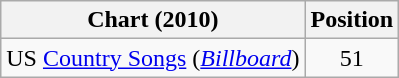<table class="wikitable">
<tr>
<th scope="col">Chart (2010)</th>
<th scope="col">Position</th>
</tr>
<tr>
<td>US <a href='#'>Country Songs</a> (<em><a href='#'>Billboard</a></em>)</td>
<td align="center">51</td>
</tr>
</table>
